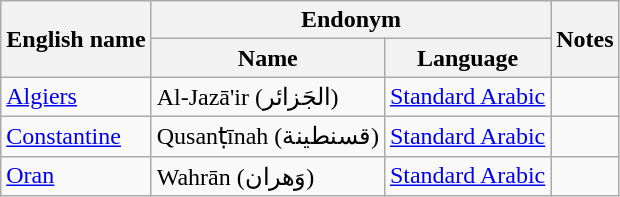<table class="wikitable sortable mw-collapsible">
<tr>
<th rowspan="2">English name</th>
<th colspan="2">Endonym</th>
<th rowspan="2">Notes</th>
</tr>
<tr>
<th>Name</th>
<th>Language</th>
</tr>
<tr>
<td><a href='#'>Algiers</a></td>
<td>Al-Jazā'ir (الجَزائر)</td>
<td><a href='#'>Standard Arabic</a></td>
<td></td>
</tr>
<tr>
<td><a href='#'>Constantine</a></td>
<td>Qusanṭīnah (قسنطينة)</td>
<td><a href='#'>Standard Arabic</a></td>
<td></td>
</tr>
<tr>
<td><a href='#'>Oran</a></td>
<td>Wahrān (وَهران)</td>
<td><a href='#'>Standard Arabic</a></td>
<td></td>
</tr>
</table>
